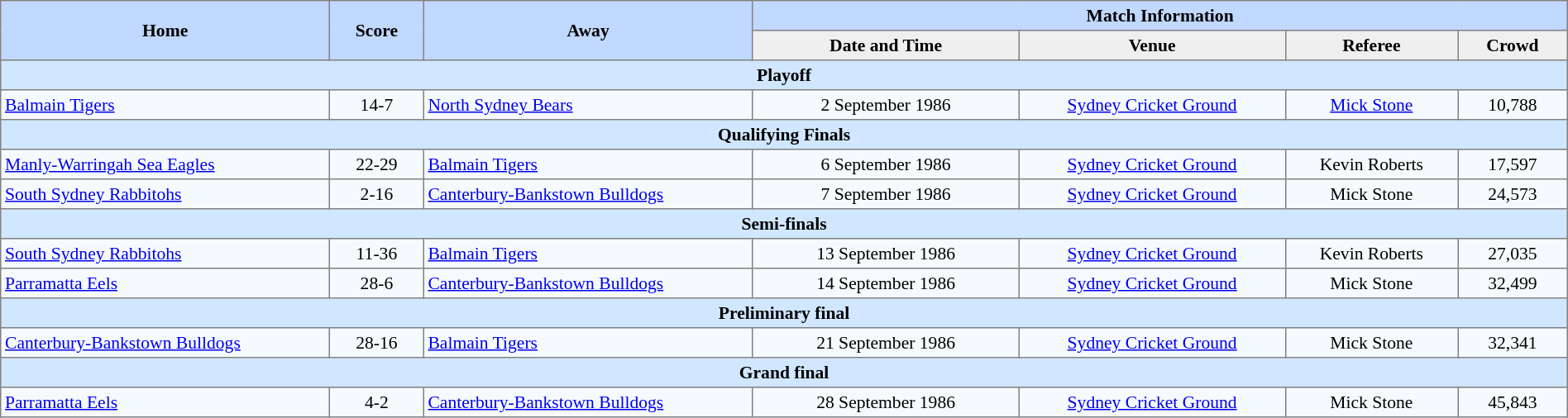<table border=1 style="border-collapse:collapse; font-size:90%; text-align:center;" cellpadding=3 cellspacing=0 width=100%>
<tr bgcolor=#C1D8FF>
<th rowspan=2 width=21%>Home</th>
<th rowspan=2 width=6%>Score</th>
<th rowspan=2 width=21%>Away</th>
<th colspan=6>Match Information</th>
</tr>
<tr bgcolor=#EFEFEF>
<th width=17%>Date and Time</th>
<th width=17%>Venue</th>
<th width=11%>Referee</th>
<th width=7%>Crowd</th>
</tr>
<tr bgcolor="#D0E7FF">
<td colspan=7><strong>Playoff</strong></td>
</tr>
<tr bgcolor=#F5FAFF>
<td align=left> <a href='#'>Balmain Tigers</a></td>
<td>14-7</td>
<td align=left> <a href='#'>North Sydney Bears</a></td>
<td>2 September 1986</td>
<td><a href='#'>Sydney Cricket Ground</a></td>
<td><a href='#'>Mick Stone</a></td>
<td>10,788</td>
</tr>
<tr bgcolor="#D0E7FF">
<td colspan=7><strong>Qualifying Finals</strong></td>
</tr>
<tr bgcolor=#F5FAFF>
<td align=left> <a href='#'>Manly-Warringah Sea Eagles</a></td>
<td>22-29</td>
<td align=left> <a href='#'>Balmain Tigers</a></td>
<td>6 September 1986</td>
<td><a href='#'>Sydney Cricket Ground</a></td>
<td>Kevin Roberts</td>
<td>17,597</td>
</tr>
<tr bgcolor=#F5FAFF>
<td align=left> <a href='#'>South Sydney Rabbitohs</a></td>
<td>2-16</td>
<td align=left> <a href='#'>Canterbury-Bankstown Bulldogs</a></td>
<td>7 September 1986</td>
<td><a href='#'>Sydney Cricket Ground</a></td>
<td>Mick Stone</td>
<td>24,573</td>
</tr>
<tr bgcolor="#D0E7FF">
<td colspan=7><strong>Semi-finals</strong></td>
</tr>
<tr bgcolor=#F5FAFF>
<td align=left> <a href='#'>South Sydney Rabbitohs</a></td>
<td>11-36</td>
<td align=left> <a href='#'>Balmain Tigers</a></td>
<td>13 September 1986</td>
<td><a href='#'>Sydney Cricket Ground</a></td>
<td>Kevin Roberts</td>
<td>27,035</td>
</tr>
<tr bgcolor=#F5FAFF>
<td align=left> <a href='#'>Parramatta Eels</a></td>
<td>28-6</td>
<td align=left> <a href='#'>Canterbury-Bankstown Bulldogs</a></td>
<td>14 September 1986</td>
<td><a href='#'>Sydney Cricket Ground</a></td>
<td>Mick Stone</td>
<td>32,499</td>
</tr>
<tr bgcolor="#D0E7FF">
<td colspan=7><strong>Preliminary final</strong></td>
</tr>
<tr bgcolor=#F5FAFF>
<td align=left> <a href='#'>Canterbury-Bankstown Bulldogs</a></td>
<td>28-16</td>
<td align=left> <a href='#'>Balmain Tigers</a></td>
<td>21 September 1986</td>
<td><a href='#'>Sydney Cricket Ground</a></td>
<td>Mick Stone</td>
<td>32,341</td>
</tr>
<tr bgcolor="#D0E7FF">
<td colspan=7><strong>Grand final</strong></td>
</tr>
<tr bgcolor=#F5FAFF>
<td align=left> <a href='#'>Parramatta Eels</a></td>
<td>4-2</td>
<td align=left> <a href='#'>Canterbury-Bankstown Bulldogs</a></td>
<td>28 September 1986</td>
<td><a href='#'>Sydney Cricket Ground</a></td>
<td>Mick Stone</td>
<td>45,843</td>
</tr>
</table>
